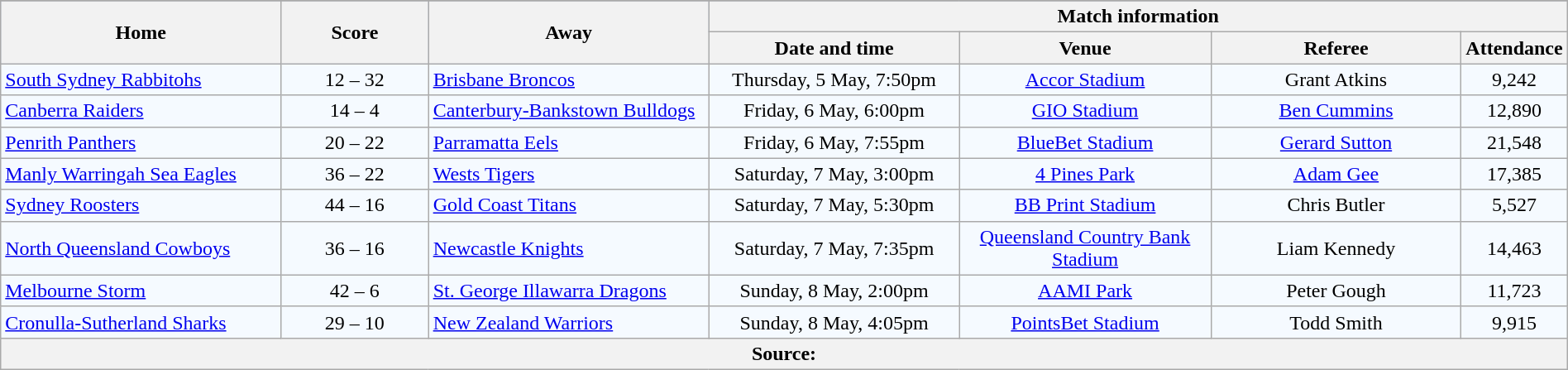<table class="wikitable" style="border-collapse:collapse; text-align:center; width:100%;">
<tr style="background:#c1d8ff;">
</tr>
<tr style="background:#c1d8ff;">
<th rowspan="2" style="width:19%;">Home</th>
<th rowspan="2" style="width:10%;">Score</th>
<th rowspan="2" style="width:19%;">Away</th>
<th colspan="6">Match information</th>
</tr>
<tr style="background:#efefef;">
<th width=17%>Date and time</th>
<th width=17%>Venue</th>
<th width=17%>Referee</th>
<th width=5%>Attendance</th>
</tr>
<tr style="text-align:center; background:#f5faff;">
<td align="left"> <a href='#'>South Sydney Rabbitohs</a></td>
<td>12 – 32</td>
<td align="left"> <a href='#'>Brisbane Broncos</a></td>
<td>Thursday, 5 May, 7:50pm</td>
<td><a href='#'>Accor Stadium</a></td>
<td>Grant Atkins</td>
<td>9,242</td>
</tr>
<tr style="text-align:center; background:#f5faff;">
<td align="left"> <a href='#'>Canberra Raiders</a></td>
<td>14 – 4</td>
<td align="left"> <a href='#'>Canterbury-Bankstown Bulldogs</a></td>
<td>Friday, 6 May, 6:00pm</td>
<td><a href='#'>GIO Stadium</a></td>
<td><a href='#'>Ben Cummins</a></td>
<td>12,890</td>
</tr>
<tr style="text-align:center; background:#f5faff;">
<td align="left"> <a href='#'>Penrith Panthers</a></td>
<td>20 – 22</td>
<td align="left"> <a href='#'>Parramatta Eels</a></td>
<td>Friday, 6 May, 7:55pm</td>
<td><a href='#'>BlueBet Stadium</a></td>
<td><a href='#'>Gerard Sutton</a></td>
<td>21,548</td>
</tr>
<tr style="text-align:center; background:#f5faff;">
<td align="left"> <a href='#'>Manly Warringah Sea Eagles</a></td>
<td>36 – 22</td>
<td align="left"> <a href='#'>Wests Tigers</a></td>
<td>Saturday, 7 May, 3:00pm</td>
<td><a href='#'>4 Pines Park</a></td>
<td><a href='#'>Adam Gee</a></td>
<td>17,385</td>
</tr>
<tr style="text-align:center; background:#f5faff;">
<td align="left"> <a href='#'>Sydney Roosters</a></td>
<td>44 – 16</td>
<td align="left"> <a href='#'>Gold Coast Titans</a></td>
<td>Saturday, 7 May, 5:30pm</td>
<td><a href='#'>BB Print Stadium</a></td>
<td>Chris Butler</td>
<td>5,527</td>
</tr>
<tr style="text-align:center; background:#f5faff;">
<td align="left"> <a href='#'>North Queensland Cowboys</a></td>
<td>36 – 16</td>
<td align="left"> <a href='#'>Newcastle Knights</a></td>
<td>Saturday, 7 May, 7:35pm</td>
<td><a href='#'>Queensland Country Bank Stadium</a></td>
<td>Liam Kennedy</td>
<td>14,463</td>
</tr>
<tr style="text-align:center; background:#f5faff;">
<td align="left"> <a href='#'>Melbourne Storm</a></td>
<td>42 – 6</td>
<td align="left"> <a href='#'>St. George Illawarra Dragons</a></td>
<td>Sunday, 8 May, 2:00pm</td>
<td><a href='#'>AAMI Park</a></td>
<td>Peter Gough</td>
<td>11,723</td>
</tr>
<tr style="text-align:center; background:#f5faff;">
<td align="left"> <a href='#'>Cronulla-Sutherland Sharks</a></td>
<td>29 – 10</td>
<td align="left"> <a href='#'>New Zealand Warriors</a></td>
<td>Sunday, 8 May, 4:05pm</td>
<td><a href='#'>PointsBet Stadium</a></td>
<td>Todd Smith</td>
<td>9,915</td>
</tr>
<tr>
<th colspan="7">Source:</th>
</tr>
</table>
